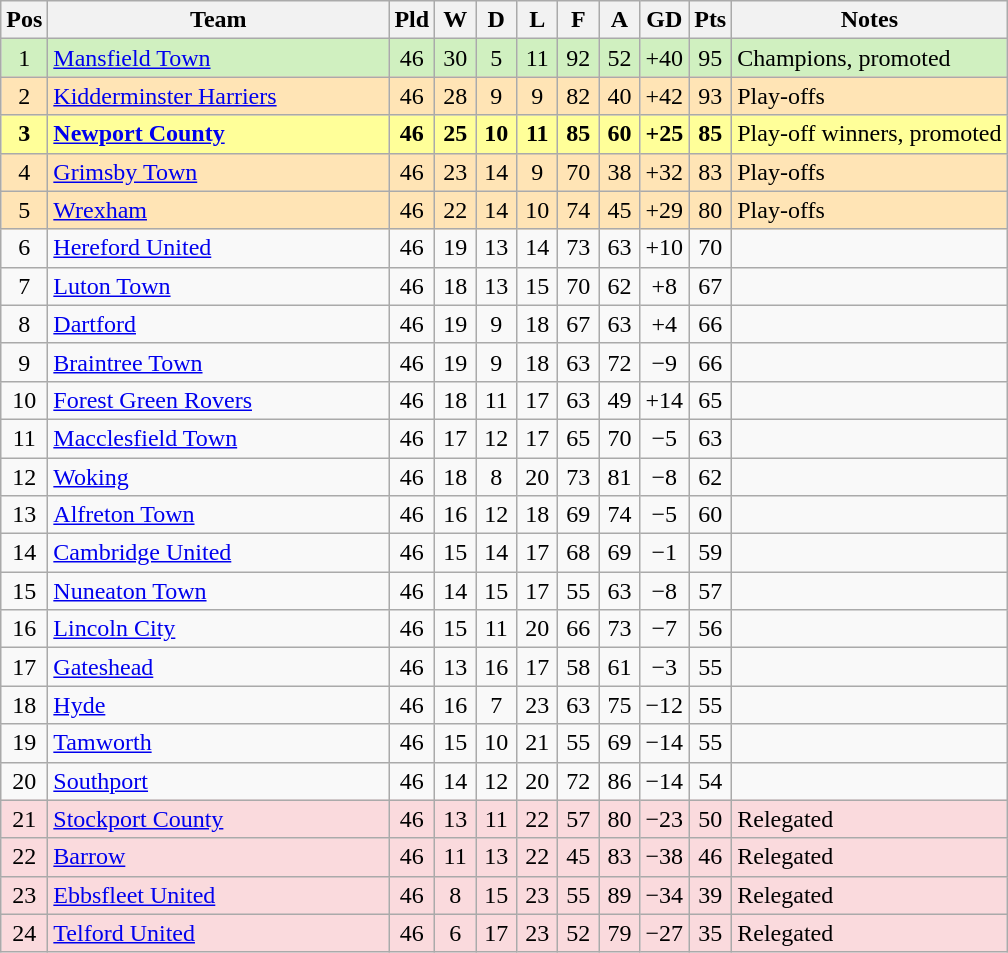<table class="wikitable" style="text-align:center">
<tr>
<th width=20>Pos</th>
<th width=220>Team</th>
<th width=20>Pld</th>
<th width=20>W</th>
<th width=20>D</th>
<th width=20>L</th>
<th width=20>F</th>
<th width=20>A</th>
<th width=20>GD</th>
<th width=20>Pts</th>
<th>Notes</th>
</tr>
<tr ! style="background:#d0f0c0;">
<td>1</td>
<td align="left"><a href='#'>Mansfield Town</a></td>
<td>46</td>
<td>30</td>
<td>5</td>
<td>11</td>
<td>92</td>
<td>52</td>
<td>+40</td>
<td>95</td>
<td align="left">Champions, promoted</td>
</tr>
<tr ! style="background:#FFE4B5;">
<td>2</td>
<td align="left"><a href='#'>Kidderminster Harriers</a></td>
<td>46</td>
<td>28</td>
<td>9</td>
<td>9</td>
<td>82</td>
<td>40</td>
<td>+42</td>
<td>93</td>
<td align="left">Play-offs</td>
</tr>
<tr ! style="background:#FFFF99;">
<td><strong>3</strong></td>
<td align="left"><strong><a href='#'>Newport County</a></strong></td>
<td><strong>46</strong></td>
<td><strong>25</strong></td>
<td><strong>10</strong></td>
<td><strong>11</strong></td>
<td><strong>85</strong></td>
<td><strong>60</strong></td>
<td><strong>+25</strong></td>
<td><strong>85</strong></td>
<td align="left">Play-off winners, promoted</td>
</tr>
<tr ! style="background:#FFE4B5;">
<td>4</td>
<td align="left"><a href='#'>Grimsby Town</a></td>
<td>46</td>
<td>23</td>
<td>14</td>
<td>9</td>
<td>70</td>
<td>38</td>
<td>+32</td>
<td>83</td>
<td align="left">Play-offs</td>
</tr>
<tr ! style="background:#FFE4B5;">
<td>5</td>
<td align="left"><a href='#'>Wrexham</a></td>
<td>46</td>
<td>22</td>
<td>14</td>
<td>10</td>
<td>74</td>
<td>45</td>
<td>+29</td>
<td>80</td>
<td align="left">Play-offs</td>
</tr>
<tr>
<td>6</td>
<td align="left"><a href='#'>Hereford United</a></td>
<td>46</td>
<td>19</td>
<td>13</td>
<td>14</td>
<td>73</td>
<td>63</td>
<td>+10</td>
<td>70</td>
<td></td>
</tr>
<tr>
<td>7</td>
<td align="left"><a href='#'>Luton Town</a></td>
<td>46</td>
<td>18</td>
<td>13</td>
<td>15</td>
<td>70</td>
<td>62</td>
<td>+8</td>
<td>67</td>
<td></td>
</tr>
<tr>
<td>8</td>
<td align="left"><a href='#'>Dartford</a></td>
<td>46</td>
<td>19</td>
<td>9</td>
<td>18</td>
<td>67</td>
<td>63</td>
<td>+4</td>
<td>66</td>
<td></td>
</tr>
<tr>
<td>9</td>
<td align="left"><a href='#'>Braintree Town</a></td>
<td>46</td>
<td>19</td>
<td>9</td>
<td>18</td>
<td>63</td>
<td>72</td>
<td>−9</td>
<td>66</td>
<td></td>
</tr>
<tr>
<td>10</td>
<td align="left"><a href='#'>Forest Green Rovers</a></td>
<td>46</td>
<td>18</td>
<td>11</td>
<td>17</td>
<td>63</td>
<td>49</td>
<td>+14</td>
<td>65</td>
<td></td>
</tr>
<tr>
<td>11</td>
<td align="left"><a href='#'>Macclesfield Town</a></td>
<td>46</td>
<td>17</td>
<td>12</td>
<td>17</td>
<td>65</td>
<td>70</td>
<td>−5</td>
<td>63</td>
<td></td>
</tr>
<tr>
<td>12</td>
<td align="left"><a href='#'>Woking</a></td>
<td>46</td>
<td>18</td>
<td>8</td>
<td>20</td>
<td>73</td>
<td>81</td>
<td>−8</td>
<td>62</td>
<td></td>
</tr>
<tr>
<td>13</td>
<td align="left"><a href='#'>Alfreton Town</a></td>
<td>46</td>
<td>16</td>
<td>12</td>
<td>18</td>
<td>69</td>
<td>74</td>
<td>−5</td>
<td>60</td>
<td></td>
</tr>
<tr>
<td>14</td>
<td align="left"><a href='#'>Cambridge United</a></td>
<td>46</td>
<td>15</td>
<td>14</td>
<td>17</td>
<td>68</td>
<td>69</td>
<td>−1</td>
<td>59</td>
<td></td>
</tr>
<tr>
<td>15</td>
<td align="left"><a href='#'>Nuneaton Town</a></td>
<td>46</td>
<td>14</td>
<td>15</td>
<td>17</td>
<td>55</td>
<td>63</td>
<td>−8</td>
<td>57</td>
<td></td>
</tr>
<tr>
<td>16</td>
<td align="left"><a href='#'>Lincoln City</a></td>
<td>46</td>
<td>15</td>
<td>11</td>
<td>20</td>
<td>66</td>
<td>73</td>
<td>−7</td>
<td>56</td>
<td></td>
</tr>
<tr>
<td>17</td>
<td align="left"><a href='#'>Gateshead</a></td>
<td>46</td>
<td>13</td>
<td>16</td>
<td>17</td>
<td>58</td>
<td>61</td>
<td>−3</td>
<td>55</td>
<td></td>
</tr>
<tr>
<td>18</td>
<td align="left"><a href='#'>Hyde</a></td>
<td>46</td>
<td>16</td>
<td>7</td>
<td>23</td>
<td>63</td>
<td>75</td>
<td>−12</td>
<td>55</td>
<td></td>
</tr>
<tr>
<td>19</td>
<td align="left"><a href='#'>Tamworth</a></td>
<td>46</td>
<td>15</td>
<td>10</td>
<td>21</td>
<td>55</td>
<td>69</td>
<td>−14</td>
<td>55</td>
<td></td>
</tr>
<tr>
<td>20</td>
<td align="left"><a href='#'>Southport</a></td>
<td>46</td>
<td>14</td>
<td>12</td>
<td>20</td>
<td>72</td>
<td>86</td>
<td>−14</td>
<td>54</td>
<td></td>
</tr>
<tr ! style="background:#FADADD;">
<td>21</td>
<td align="left"><a href='#'>Stockport County</a></td>
<td>46</td>
<td>13</td>
<td>11</td>
<td>22</td>
<td>57</td>
<td>80</td>
<td>−23</td>
<td>50</td>
<td align="left">Relegated</td>
</tr>
<tr ! style="background:#FADADD;">
<td>22</td>
<td align="left"><a href='#'>Barrow</a></td>
<td>46</td>
<td>11</td>
<td>13</td>
<td>22</td>
<td>45</td>
<td>83</td>
<td>−38</td>
<td>46</td>
<td align="left">Relegated</td>
</tr>
<tr ! style="background:#FADADD;">
<td>23</td>
<td align="left"><a href='#'>Ebbsfleet United</a></td>
<td>46</td>
<td>8</td>
<td>15</td>
<td>23</td>
<td>55</td>
<td>89</td>
<td>−34</td>
<td>39</td>
<td align="left">Relegated</td>
</tr>
<tr ! style="background:#FADADD;">
<td>24</td>
<td align="left"><a href='#'>Telford United</a></td>
<td>46</td>
<td>6</td>
<td>17</td>
<td>23</td>
<td>52</td>
<td>79</td>
<td>−27</td>
<td>35</td>
<td align="left">Relegated</td>
</tr>
</table>
